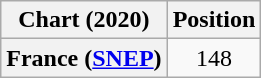<table class="wikitable plainrowheaders" style="text-align:center;">
<tr>
<th>Chart (2020)</th>
<th>Position</th>
</tr>
<tr>
<th scope="row">France (<a href='#'>SNEP</a>)</th>
<td>148</td>
</tr>
</table>
